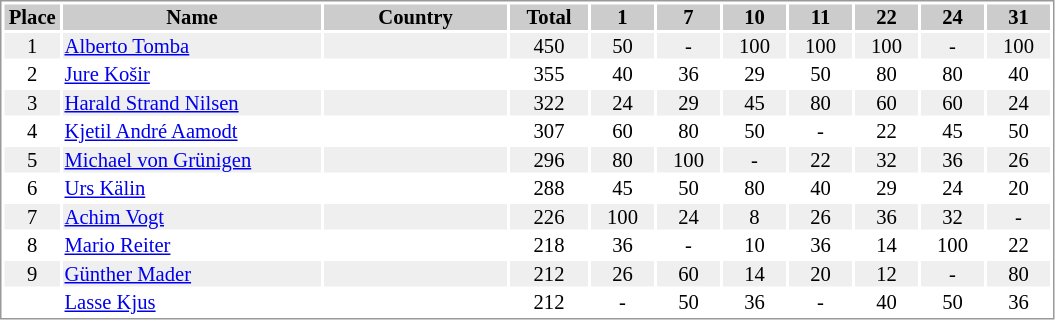<table border="0" style="border: 1px solid #999; background-color:#FFFFFF; text-align:center; font-size:86%; line-height:15px;">
<tr align="center" bgcolor="#CCCCCC">
<th width=35>Place</th>
<th width=170>Name</th>
<th width=120>Country</th>
<th width=50>Total</th>
<th width=40>1</th>
<th width=40>7</th>
<th width=40>10</th>
<th width=40>11</th>
<th width=40>22</th>
<th width=40>24</th>
<th width=40>31</th>
</tr>
<tr bgcolor="#EFEFEF">
<td>1</td>
<td align="left"><a href='#'>Alberto Tomba</a></td>
<td align="left"></td>
<td>450</td>
<td>50</td>
<td>-</td>
<td>100</td>
<td>100</td>
<td>100</td>
<td>-</td>
<td>100</td>
</tr>
<tr>
<td>2</td>
<td align="left"><a href='#'>Jure Košir</a></td>
<td align="left"></td>
<td>355</td>
<td>40</td>
<td>36</td>
<td>29</td>
<td>50</td>
<td>80</td>
<td>80</td>
<td>40</td>
</tr>
<tr bgcolor="#EFEFEF">
<td>3</td>
<td align="left"><a href='#'>Harald Strand Nilsen</a></td>
<td align="left"></td>
<td>322</td>
<td>24</td>
<td>29</td>
<td>45</td>
<td>80</td>
<td>60</td>
<td>60</td>
<td>24</td>
</tr>
<tr>
<td>4</td>
<td align="left"><a href='#'>Kjetil André Aamodt</a></td>
<td align="left"></td>
<td>307</td>
<td>60</td>
<td>80</td>
<td>50</td>
<td>-</td>
<td>22</td>
<td>45</td>
<td>50</td>
</tr>
<tr bgcolor="#EFEFEF">
<td>5</td>
<td align="left"><a href='#'>Michael von Grünigen</a></td>
<td align="left"></td>
<td>296</td>
<td>80</td>
<td>100</td>
<td>-</td>
<td>22</td>
<td>32</td>
<td>36</td>
<td>26</td>
</tr>
<tr>
<td>6</td>
<td align="left"><a href='#'>Urs Kälin</a></td>
<td align="left"></td>
<td>288</td>
<td>45</td>
<td>50</td>
<td>80</td>
<td>40</td>
<td>29</td>
<td>24</td>
<td>20</td>
</tr>
<tr bgcolor="#EFEFEF">
<td>7</td>
<td align="left"><a href='#'>Achim Vogt</a></td>
<td align="left"></td>
<td>226</td>
<td>100</td>
<td>24</td>
<td>8</td>
<td>26</td>
<td>36</td>
<td>32</td>
<td>-</td>
</tr>
<tr>
<td>8</td>
<td align="left"><a href='#'>Mario Reiter</a></td>
<td align="left"></td>
<td>218</td>
<td>36</td>
<td>-</td>
<td>10</td>
<td>36</td>
<td>14</td>
<td>100</td>
<td>22</td>
</tr>
<tr bgcolor="#EFEFEF">
<td>9</td>
<td align="left"><a href='#'>Günther Mader</a></td>
<td align="left"></td>
<td>212</td>
<td>26</td>
<td>60</td>
<td>14</td>
<td>20</td>
<td>12</td>
<td>-</td>
<td>80</td>
</tr>
<tr>
<td></td>
<td align="left"><a href='#'>Lasse Kjus</a></td>
<td align="left"></td>
<td>212</td>
<td>-</td>
<td>50</td>
<td>36</td>
<td>-</td>
<td>40</td>
<td>50</td>
<td>36</td>
</tr>
</table>
